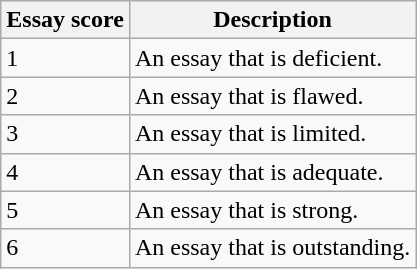<table class="wikitable">
<tr>
<th>Essay score</th>
<th>Description</th>
</tr>
<tr>
<td>1</td>
<td>An essay that is deficient.</td>
</tr>
<tr>
<td>2</td>
<td>An essay that is flawed.</td>
</tr>
<tr>
<td>3</td>
<td>An essay that is limited.</td>
</tr>
<tr>
<td>4</td>
<td>An essay that is adequate.</td>
</tr>
<tr>
<td>5</td>
<td>An essay that is strong.</td>
</tr>
<tr>
<td>6</td>
<td>An essay that is outstanding.</td>
</tr>
</table>
